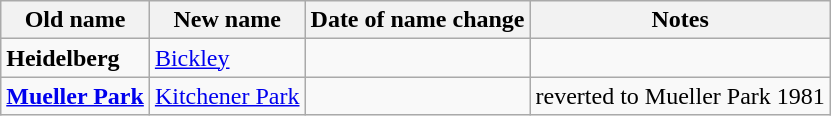<table class="wikitable sortable">
<tr>
<th>Old name</th>
<th>New name</th>
<th>Date of name change</th>
<th>Notes</th>
</tr>
<tr>
<td><strong>Heidelberg</strong></td>
<td><a href='#'>Bickley</a></td>
<td></td>
<td></td>
</tr>
<tr>
<td><strong><a href='#'>Mueller Park</a></strong></td>
<td><a href='#'>Kitchener Park</a></td>
<td></td>
<td>reverted to Mueller Park 1981</td>
</tr>
</table>
